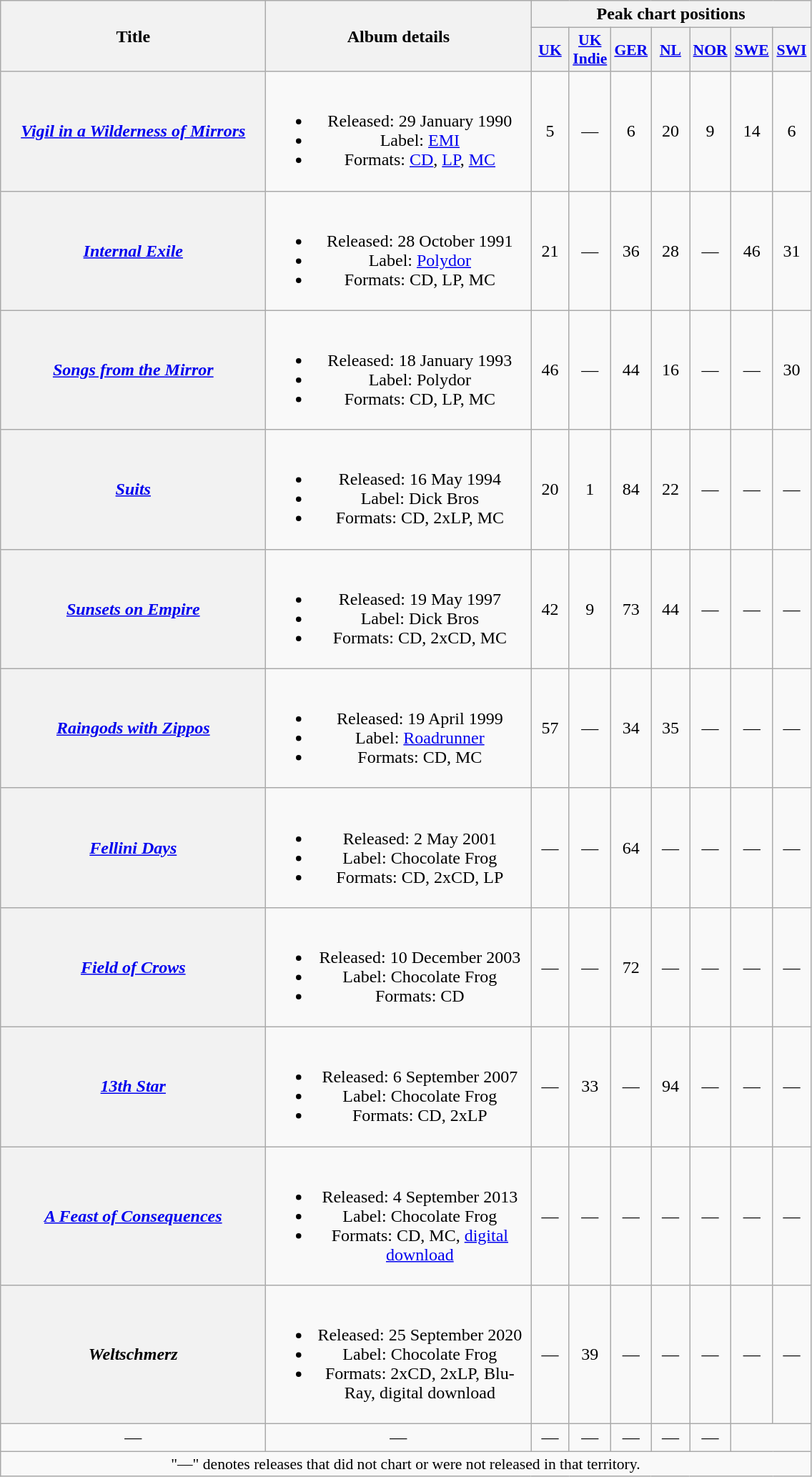<table class="wikitable plainrowheaders" style="text-align:center;">
<tr>
<th rowspan="2" scope="col" style="width:15em;">Title</th>
<th rowspan="2" scope="col" style="width:15em;">Album details</th>
<th colspan="7">Peak chart positions</th>
</tr>
<tr>
<th scope="col" style="width:2em;font-size:90%;"><a href='#'>UK</a><br></th>
<th scope="col" style="width:2em;font-size:90%;"><a href='#'>UK Indie</a><br></th>
<th scope="col" style="width:2em;font-size:90%;"><a href='#'>GER</a><br></th>
<th scope="col" style="width:2em;font-size:90%;"><a href='#'>NL</a><br></th>
<th scope="col" style="width:2em;font-size:90%;"><a href='#'>NOR</a><br></th>
<th scope="col" style="width:2em;font-size:90%;"><a href='#'>SWE</a><br></th>
<th scope="col" style="width:2em;font-size:90%;"><a href='#'>SWI</a><br></th>
</tr>
<tr>
<th scope="row"><em><a href='#'>Vigil in a Wilderness of Mirrors</a></em></th>
<td><br><ul><li>Released: 29 January 1990</li><li>Label: <a href='#'>EMI</a></li><li>Formats: <a href='#'>CD</a>, <a href='#'>LP</a>, <a href='#'>MC</a></li></ul></td>
<td>5</td>
<td>—</td>
<td>6</td>
<td>20</td>
<td>9</td>
<td>14</td>
<td>6</td>
</tr>
<tr>
<th scope="row"><em><a href='#'>Internal Exile</a></em></th>
<td><br><ul><li>Released: 28 October 1991</li><li>Label: <a href='#'>Polydor</a></li><li>Formats: CD, LP, MC</li></ul></td>
<td>21</td>
<td>—</td>
<td>36</td>
<td>28</td>
<td>—</td>
<td>46</td>
<td>31</td>
</tr>
<tr>
<th scope="row"><em><a href='#'>Songs from the Mirror</a></em></th>
<td><br><ul><li>Released: 18 January 1993</li><li>Label: Polydor</li><li>Formats: CD, LP, MC</li></ul></td>
<td>46</td>
<td>—</td>
<td>44</td>
<td>16</td>
<td>—</td>
<td>—</td>
<td>30</td>
</tr>
<tr>
<th scope="row"><em><a href='#'>Suits</a></em></th>
<td><br><ul><li>Released: 16 May 1994</li><li>Label: Dick Bros</li><li>Formats: CD, 2xLP, MC</li></ul></td>
<td>20</td>
<td>1</td>
<td>84</td>
<td>22</td>
<td>—</td>
<td>—</td>
<td>—</td>
</tr>
<tr>
<th scope="row"><em><a href='#'>Sunsets on Empire</a></em></th>
<td><br><ul><li>Released: 19 May 1997</li><li>Label: Dick Bros</li><li>Formats: CD, 2xCD, MC</li></ul></td>
<td>42</td>
<td>9</td>
<td>73</td>
<td>44</td>
<td>—</td>
<td>—</td>
<td>—</td>
</tr>
<tr>
<th scope="row"><em><a href='#'>Raingods with Zippos</a></em></th>
<td><br><ul><li>Released: 19 April 1999</li><li>Label: <a href='#'>Roadrunner</a></li><li>Formats: CD, MC</li></ul></td>
<td>57</td>
<td>—</td>
<td>34</td>
<td>35</td>
<td>—</td>
<td>—</td>
<td>—</td>
</tr>
<tr>
<th scope="row"><em><a href='#'>Fellini Days</a></em></th>
<td><br><ul><li>Released: 2 May 2001</li><li>Label: Chocolate Frog</li><li>Formats: CD, 2xCD, LP</li></ul></td>
<td>—</td>
<td>—</td>
<td>64</td>
<td>—</td>
<td>—</td>
<td>—</td>
<td>—</td>
</tr>
<tr>
<th scope="row"><em><a href='#'>Field of Crows</a></em></th>
<td><br><ul><li>Released: 10 December 2003</li><li>Label: Chocolate Frog</li><li>Formats: CD</li></ul></td>
<td>—</td>
<td>—</td>
<td>72</td>
<td>—</td>
<td>—</td>
<td>—</td>
<td>—</td>
</tr>
<tr>
<th scope="row"><em><a href='#'>13th Star</a></em></th>
<td><br><ul><li>Released: 6 September 2007</li><li>Label: Chocolate Frog</li><li>Formats: CD, 2xLP</li></ul></td>
<td>—</td>
<td>33</td>
<td>—</td>
<td>94</td>
<td>—</td>
<td>—</td>
<td>—</td>
</tr>
<tr>
<th scope="row"><em><a href='#'>A Feast of Consequences</a></em></th>
<td><br><ul><li>Released: 4 September 2013</li><li>Label: Chocolate Frog</li><li>Formats: CD, MC, <a href='#'>digital download</a></li></ul></td>
<td>—</td>
<td>—</td>
<td>—</td>
<td>—</td>
<td>—</td>
<td>—</td>
<td>—</td>
</tr>
<tr>
<th scope="row"><em>Weltschmerz</em></th>
<td><br><ul><li>Released: 25 September 2020</li><li>Label: Chocolate Frog</li><li>Formats: 2xCD, 2xLP, Blu-Ray, digital download</li></ul></td>
<td>—</td>
<td>39</td>
<td>—</td>
<td>—</td>
<td>—</td>
<td>—</td>
<td>—</td>
</tr>
<tr>
<td>—</td>
<td>—</td>
<td>—</td>
<td>—</td>
<td>—</td>
<td>—</td>
<td>—</td>
</tr>
<tr>
<td colspan="9" style="font-size:90%">"—" denotes releases that did not chart or were not released in that territory.</td>
</tr>
</table>
